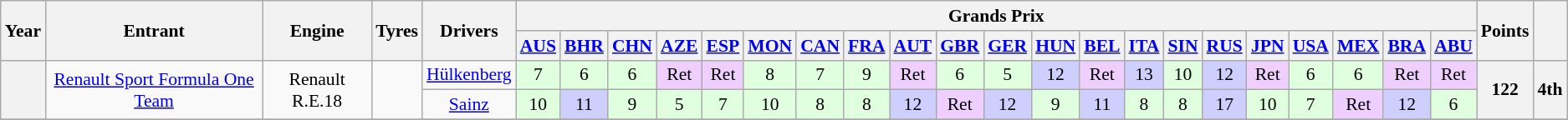<table class="wikitable" style="text-align:center; font-size:90%">
<tr>
<th rowspan="2">Year</th>
<th rowspan="2">Entrant</th>
<th rowspan="2">Engine</th>
<th rowspan="2">Tyres</th>
<th rowspan="2">Drivers</th>
<th colspan="21">Grands Prix</th>
<th rowspan="2">Points</th>
<th rowspan="2"></th>
</tr>
<tr>
<th><a href='#'>AUS</a></th>
<th><a href='#'>BHR</a></th>
<th><a href='#'>CHN</a></th>
<th><a href='#'>AZE</a></th>
<th><a href='#'>ESP</a></th>
<th><a href='#'>MON</a></th>
<th><a href='#'>CAN</a></th>
<th><a href='#'>FRA</a></th>
<th><a href='#'>AUT</a></th>
<th><a href='#'>GBR</a></th>
<th><a href='#'>GER</a></th>
<th><a href='#'>HUN</a></th>
<th><a href='#'>BEL</a></th>
<th><a href='#'>ITA</a></th>
<th><a href='#'>SIN</a></th>
<th><a href='#'>RUS</a></th>
<th><a href='#'>JPN</a></th>
<th><a href='#'>USA</a></th>
<th><a href='#'>MEX</a></th>
<th><a href='#'>BRA</a></th>
<th><a href='#'>ABU</a></th>
</tr>
<tr>
<th rowspan="2"></th>
<td rowspan="2"><a href='#'>Renault Sport Formula One Team</a></td>
<td rowspan="2">Renault R.E.18</td>
<td rowspan="2"></td>
<td><a href='#'>Hülkenberg</a></td>
<td style="background-color:#dfffdf">7</td>
<td style="background-color:#dfffdf">6</td>
<td style="background-color:#dfffdf">6</td>
<td style="background-color:#efcfff">Ret</td>
<td style="background-color:#efcfff">Ret</td>
<td style="background-color:#dfffdf">8</td>
<td style="background-color:#dfffdf">7</td>
<td style="background-color:#dfffdf">9</td>
<td style="background-color:#efcfff">Ret</td>
<td style="background-color:#dfffdf">6</td>
<td style="background-color:#dfffdf">5</td>
<td style="background-color:#cfcfff">12</td>
<td style="background-color:#efcfff">Ret</td>
<td style="background-color:#cfcfff">13</td>
<td style="background-color:#dfffdf">10</td>
<td style="background-color:#cfcfff">12</td>
<td style="background-color:#efcfff">Ret</td>
<td style="background-color:#dfffdf">6</td>
<td style="background-color:#dfffdf">6</td>
<td style="background-color:#efcfff">Ret</td>
<td style="background-color:#efcfff">Ret</td>
<th rowspan="2">122</th>
<th rowspan="2">4th</th>
</tr>
<tr>
<td><a href='#'>Sainz</a></td>
<td style="background-color:#dfffdf">10</td>
<td style="background-color:#cfcfff">11</td>
<td style="background-color:#dfffdf">9</td>
<td style="background-color:#dfffdf">5</td>
<td style="background-color:#dfffdf">7</td>
<td style="background-color:#dfffdf">10</td>
<td style="background-color:#dfffdf">8</td>
<td style="background-color:#dfffdf">8</td>
<td style="background-color:#cfcfff">12</td>
<td style="background-color:#efcfff">Ret</td>
<td style="background-color:#cfcfff">12</td>
<td style="background-color:#dfffdf">9</td>
<td style="background-color:#cfcfff">11</td>
<td style="background-color:#dfffdf">8</td>
<td style="background-color:#dfffdf">8</td>
<td style="background-color:#cfcfff">17</td>
<td style="background-color:#dfffdf">10</td>
<td style="background-color:#dfffdf">7</td>
<td style="background-color:#efcfff">Ret</td>
<td style="background-color:#cfcfff">12</td>
<td style="background-color:#dfffdf">6</td>
</tr>
<tr>
</tr>
</table>
